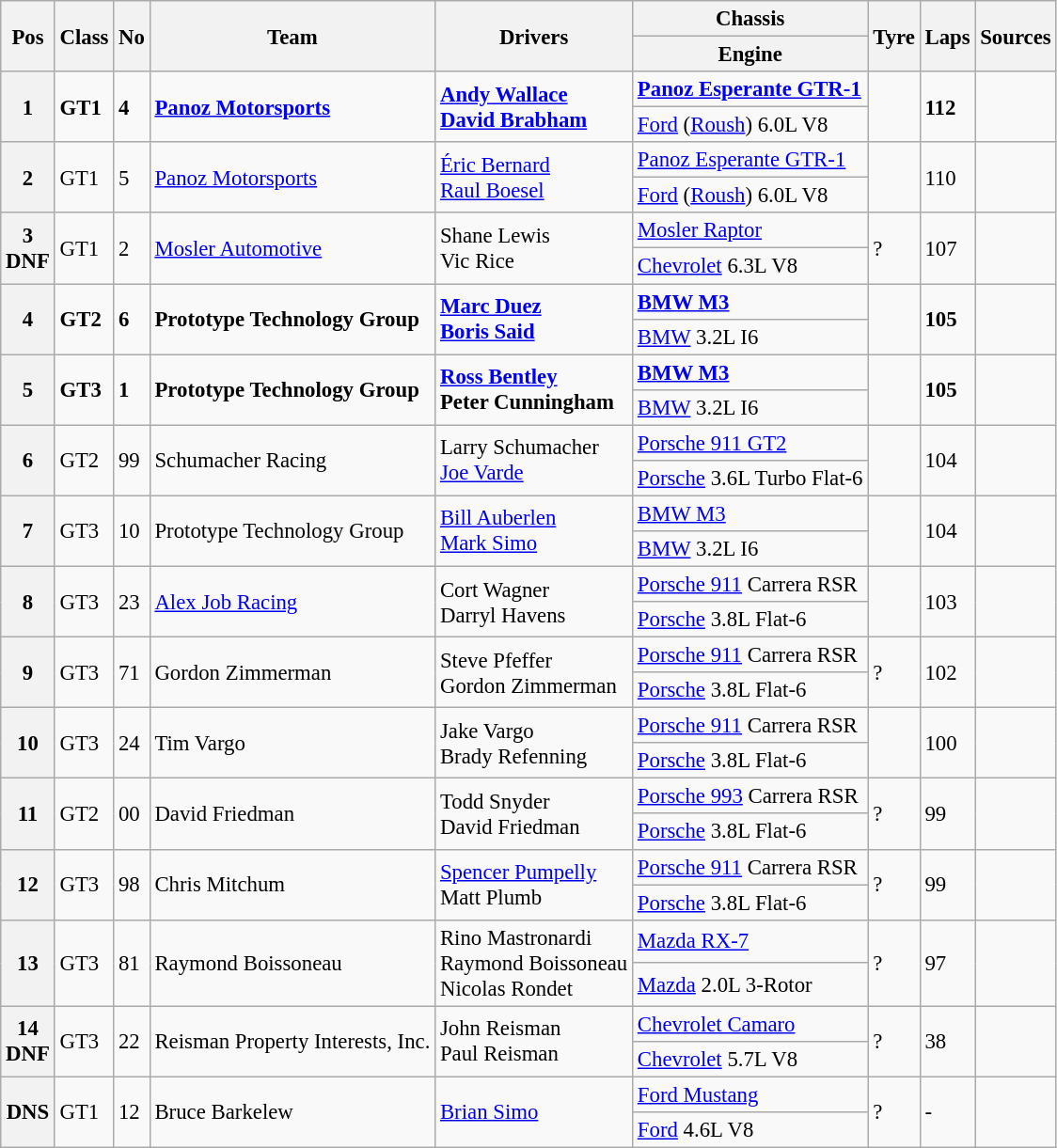<table class="wikitable" style="font-size: 95%;">
<tr>
<th rowspan=2>Pos</th>
<th rowspan=2>Class</th>
<th rowspan=2>No</th>
<th rowspan=2>Team</th>
<th rowspan=2>Drivers</th>
<th>Chassis</th>
<th rowspan=2>Tyre</th>
<th rowspan=2>Laps</th>
<th rowspan="2">Sources</th>
</tr>
<tr>
<th>Engine</th>
</tr>
<tr style="font-weight:bold">
<th rowspan=2>1</th>
<td rowspan=2>GT1</td>
<td rowspan=2>4</td>
<td rowspan=2><a href='#'>Panoz Motorsports</a></td>
<td rowspan=2> <a href='#'>Andy Wallace</a><br> <a href='#'>David Brabham</a></td>
<td><a href='#'>Panoz Esperante GTR-1</a></td>
<td rowspan=2></td>
<td rowspan=2>112</td>
<td rowspan="2"></td>
</tr>
<tr>
<td><a href='#'>Ford</a> (<a href='#'>Roush</a>) 6.0L V8</td>
</tr>
<tr>
<th rowspan=2>2</th>
<td rowspan=2>GT1</td>
<td rowspan=2>5</td>
<td rowspan=2><a href='#'>Panoz Motorsports</a></td>
<td rowspan=2> <a href='#'>Éric Bernard</a><br> <a href='#'>Raul Boesel</a></td>
<td><a href='#'>Panoz Esperante GTR-1</a></td>
<td rowspan=2></td>
<td rowspan=2>110</td>
<td rowspan="2"></td>
</tr>
<tr>
<td><a href='#'>Ford</a> (<a href='#'>Roush</a>) 6.0L V8</td>
</tr>
<tr>
<th rowspan=2>3<br>DNF</th>
<td rowspan=2>GT1</td>
<td rowspan=2>2</td>
<td rowspan=2><a href='#'>Mosler Automotive</a></td>
<td rowspan=2> Shane Lewis<br> Vic Rice</td>
<td><a href='#'>Mosler Raptor</a></td>
<td rowspan=2>?</td>
<td rowspan=2>107</td>
<td rowspan="2"></td>
</tr>
<tr>
<td><a href='#'>Chevrolet</a> 6.3L V8</td>
</tr>
<tr style="font-weight:bold">
<th rowspan=2>4</th>
<td rowspan=2>GT2</td>
<td rowspan=2>6</td>
<td rowspan=2>Prototype Technology Group</td>
<td rowspan=2> <a href='#'>Marc Duez</a><br> <a href='#'>Boris Said</a></td>
<td><a href='#'>BMW M3</a></td>
<td rowspan=2></td>
<td rowspan=2>105</td>
<td rowspan="2"></td>
</tr>
<tr>
<td><a href='#'>BMW</a> 3.2L I6</td>
</tr>
<tr style="font-weight:bold">
<th rowspan=2>5</th>
<td rowspan=2>GT3</td>
<td rowspan=2>1</td>
<td rowspan=2>Prototype Technology Group</td>
<td rowspan=2> <a href='#'>Ross Bentley</a><br> Peter Cunningham</td>
<td><a href='#'>BMW M3</a></td>
<td rowspan=2></td>
<td rowspan=2>105</td>
<td rowspan="2"></td>
</tr>
<tr>
<td><a href='#'>BMW</a> 3.2L I6</td>
</tr>
<tr>
<th rowspan=2>6</th>
<td rowspan=2>GT2</td>
<td rowspan=2>99</td>
<td rowspan=2>Schumacher Racing</td>
<td rowspan=2> Larry Schumacher<br> <a href='#'>Joe Varde</a></td>
<td><a href='#'>Porsche 911 GT2</a></td>
<td rowspan=2></td>
<td rowspan=2>104</td>
<td rowspan="2"></td>
</tr>
<tr>
<td><a href='#'>Porsche</a> 3.6L Turbo Flat-6</td>
</tr>
<tr>
<th rowspan=2>7</th>
<td rowspan=2>GT3</td>
<td rowspan=2>10</td>
<td rowspan=2>Prototype Technology Group</td>
<td rowspan=2> <a href='#'>Bill Auberlen</a><br> <a href='#'>Mark Simo</a></td>
<td><a href='#'>BMW M3</a></td>
<td rowspan=2></td>
<td rowspan=2>104</td>
<td rowspan="2"></td>
</tr>
<tr>
<td><a href='#'>BMW</a> 3.2L I6</td>
</tr>
<tr>
<th rowspan=2>8</th>
<td rowspan=2>GT3</td>
<td rowspan=2>23</td>
<td rowspan=2><a href='#'>Alex Job Racing</a></td>
<td rowspan=2> Cort Wagner<br> Darryl Havens</td>
<td><a href='#'>Porsche 911</a> Carrera RSR</td>
<td rowspan=2></td>
<td rowspan=2>103</td>
<td rowspan="2"></td>
</tr>
<tr>
<td><a href='#'>Porsche</a> 3.8L Flat-6</td>
</tr>
<tr>
<th rowspan=2>9</th>
<td rowspan=2>GT3</td>
<td rowspan=2>71</td>
<td rowspan=2>Gordon Zimmerman</td>
<td rowspan=2> Steve Pfeffer<br> Gordon Zimmerman</td>
<td><a href='#'>Porsche 911</a> Carrera RSR</td>
<td rowspan=2>?</td>
<td rowspan=2>102</td>
<td rowspan="2"></td>
</tr>
<tr>
<td><a href='#'>Porsche</a> 3.8L Flat-6</td>
</tr>
<tr>
<th rowspan=2>10</th>
<td rowspan=2>GT3</td>
<td rowspan=2>24</td>
<td rowspan=2>Tim Vargo</td>
<td rowspan=2> Jake Vargo<br> Brady Refenning</td>
<td><a href='#'>Porsche 911</a> Carrera RSR</td>
<td rowspan=2></td>
<td rowspan=2>100</td>
<td rowspan="2"></td>
</tr>
<tr>
<td><a href='#'>Porsche</a> 3.8L Flat-6</td>
</tr>
<tr>
<th rowspan=2>11</th>
<td rowspan=2>GT2</td>
<td rowspan=2>00</td>
<td rowspan=2>David Friedman</td>
<td rowspan=2> Todd Snyder<br> David Friedman</td>
<td><a href='#'>Porsche 993</a> Carrera RSR</td>
<td rowspan=2>?</td>
<td rowspan=2>99</td>
<td rowspan="2"></td>
</tr>
<tr>
<td><a href='#'>Porsche</a> 3.8L Flat-6</td>
</tr>
<tr>
<th rowspan=2>12</th>
<td rowspan=2>GT3</td>
<td rowspan=2>98</td>
<td rowspan=2>Chris Mitchum</td>
<td rowspan=2> <a href='#'>Spencer Pumpelly</a><br> Matt Plumb</td>
<td><a href='#'>Porsche 911</a> Carrera RSR</td>
<td rowspan=2>?</td>
<td rowspan=2>99</td>
<td rowspan="2"></td>
</tr>
<tr>
<td><a href='#'>Porsche</a> 3.8L Flat-6</td>
</tr>
<tr>
<th rowspan=2>13</th>
<td rowspan=2>GT3</td>
<td rowspan=2>81</td>
<td rowspan=2>Raymond Boissoneau</td>
<td rowspan=2> Rino Mastronardi<br> Raymond Boissoneau<br> Nicolas Rondet</td>
<td><a href='#'>Mazda RX-7</a></td>
<td rowspan=2>?</td>
<td rowspan=2>97</td>
<td rowspan="2"></td>
</tr>
<tr>
<td><a href='#'>Mazda</a> 2.0L 3-Rotor</td>
</tr>
<tr>
<th rowspan=2>14<br>DNF</th>
<td rowspan=2>GT3</td>
<td rowspan=2>22</td>
<td rowspan=2>Reisman Property Interests, Inc.</td>
<td rowspan=2> John Reisman<br> Paul Reisman</td>
<td><a href='#'>Chevrolet Camaro</a></td>
<td rowspan=2>?</td>
<td rowspan=2>38</td>
<td rowspan="2"></td>
</tr>
<tr>
<td><a href='#'>Chevrolet</a> 5.7L V8</td>
</tr>
<tr>
<th rowspan=2>DNS</th>
<td rowspan=2>GT1</td>
<td rowspan=2>12</td>
<td rowspan=2>Bruce Barkelew</td>
<td rowspan=2> <a href='#'>Brian Simo</a></td>
<td><a href='#'>Ford Mustang</a></td>
<td rowspan=2>?</td>
<td rowspan=2>-</td>
<td rowspan="2"></td>
</tr>
<tr>
<td><a href='#'>Ford</a> 4.6L V8</td>
</tr>
</table>
